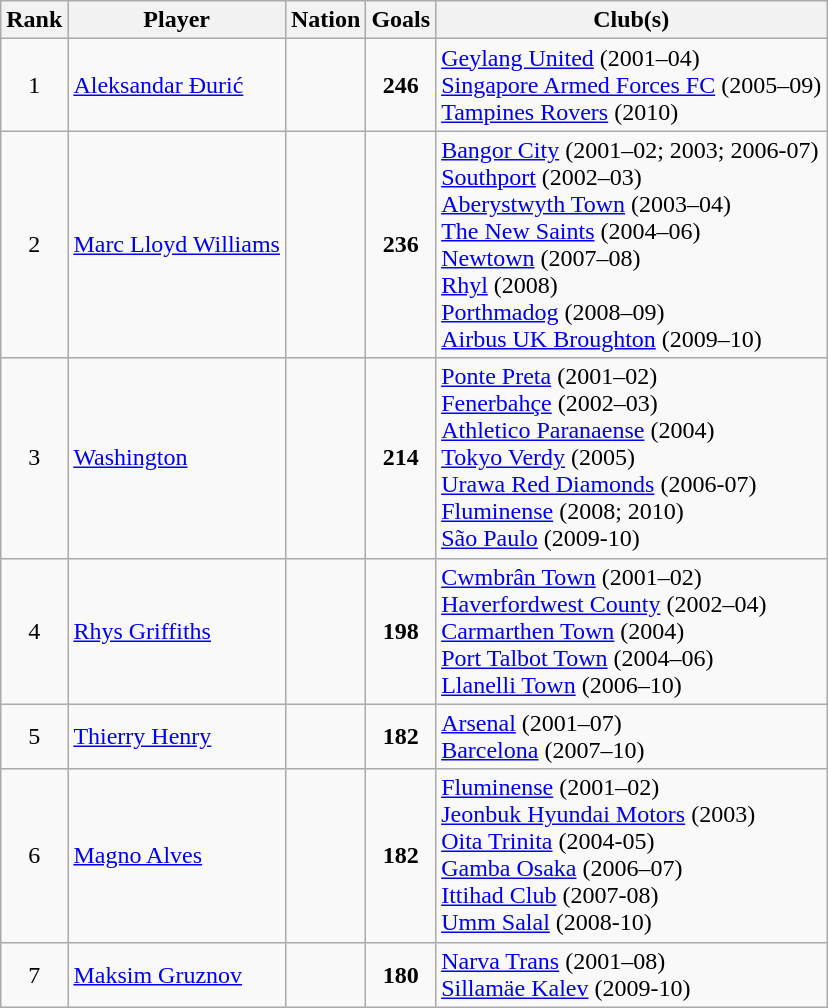<table class="wikitable sortable">
<tr>
<th>Rank</th>
<th>Player</th>
<th>Nation</th>
<th>Goals</th>
<th>Club(s)</th>
</tr>
<tr>
<td align="center">1</td>
<td><a href='#'>Aleksandar Đurić</a></td>
<td></td>
<td align="center"><strong>246</strong></td>
<td> <a href='#'>Geylang United</a> (2001–04)<br> <a href='#'>Singapore Armed Forces FC</a> (2005–09)<br> <a href='#'>Tampines Rovers</a> (2010)</td>
</tr>
<tr>
<td align="center">2</td>
<td><a href='#'>Marc Lloyd Williams</a></td>
<td></td>
<td align="center"><strong>236</strong></td>
<td> <a href='#'>Bangor City</a> (2001–02; 2003; 2006-07)<br> <a href='#'>Southport</a> (2002–03)<br> <a href='#'>Aberystwyth Town</a> (2003–04)<br> <a href='#'>The New Saints</a> (2004–06)<br> <a href='#'>Newtown</a> (2007–08)<br> <a href='#'>Rhyl</a> (2008)<br> <a href='#'>Porthmadog</a> (2008–09)<br> <a href='#'>Airbus UK Broughton</a> (2009–10)</td>
</tr>
<tr>
<td align="center">3</td>
<td><a href='#'>Washington</a></td>
<td></td>
<td align="center"><strong>214</strong></td>
<td> <a href='#'>Ponte Preta</a> (2001–02)<br> <a href='#'>Fenerbahçe</a> (2002–03)<br> <a href='#'>Athletico Paranaense</a> (2004)<br> <a href='#'>Tokyo Verdy</a> (2005)<br> <a href='#'>Urawa Red Diamonds</a> (2006-07)<br> <a href='#'>Fluminense</a> (2008; 2010)<br> <a href='#'>São Paulo</a> (2009-10)</td>
</tr>
<tr>
<td align="center">4</td>
<td><a href='#'>Rhys Griffiths</a></td>
<td></td>
<td align="center"><strong>198</strong></td>
<td> <a href='#'>Cwmbrân Town</a> (2001–02)<br> <a href='#'>Haverfordwest County</a> (2002–04)<br> <a href='#'>Carmarthen Town</a> (2004)<br> <a href='#'>Port Talbot Town</a> (2004–06)<br> <a href='#'>Llanelli Town</a> (2006–10)</td>
</tr>
<tr>
<td align="center">5</td>
<td><a href='#'>Thierry Henry</a></td>
<td></td>
<td align="center"><strong>182</strong></td>
<td> <a href='#'>Arsenal</a> (2001–07)<br> <a href='#'>Barcelona</a> (2007–10)</td>
</tr>
<tr>
<td align="center">6</td>
<td><a href='#'>Magno Alves</a></td>
<td></td>
<td align="center"><strong>182</strong></td>
<td> <a href='#'>Fluminense</a> (2001–02)<br> <a href='#'>Jeonbuk Hyundai Motors</a> (2003)<br> <a href='#'>Oita Trinita</a> (2004-05)<br> <a href='#'>Gamba Osaka</a> (2006–07)<br> <a href='#'>Ittihad Club</a> (2007-08)<br> <a href='#'>Umm Salal</a> (2008-10)</td>
</tr>
<tr>
<td align="center">7</td>
<td><a href='#'>Maksim Gruznov</a></td>
<td></td>
<td align="center"><strong>180</strong></td>
<td> <a href='#'>Narva Trans</a> (2001–08)<br> <a href='#'>Sillamäe Kalev</a> (2009-10)</td>
</tr>
</table>
